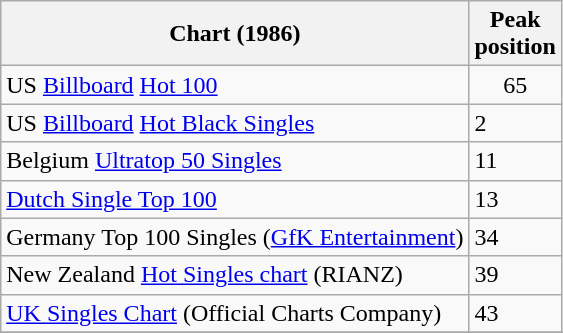<table class="wikitable sortable">
<tr>
<th>Chart (1986)</th>
<th>Peak<br>position</th>
</tr>
<tr>
<td>US <a href='#'>Billboard</a> <a href='#'>Hot 100</a></td>
<td align=center>65</td>
</tr>
<tr>
<td>US <a href='#'>Billboard</a> <a href='#'>Hot Black Singles</a></td>
<td>2</td>
</tr>
<tr>
<td>Belgium <a href='#'>Ultratop 50 Singles</a></td>
<td>11</td>
</tr>
<tr>
<td><a href='#'>Dutch Single Top 100</a></td>
<td>13</td>
</tr>
<tr>
<td>Germany Top 100 Singles (<a href='#'>GfK Entertainment</a>)</td>
<td>34</td>
</tr>
<tr>
<td>New Zealand <a href='#'>Hot Singles chart</a> (RIANZ)</td>
<td>39</td>
</tr>
<tr>
<td><a href='#'>UK Singles Chart</a> (Official Charts Company)</td>
<td>43</td>
</tr>
<tr>
</tr>
</table>
